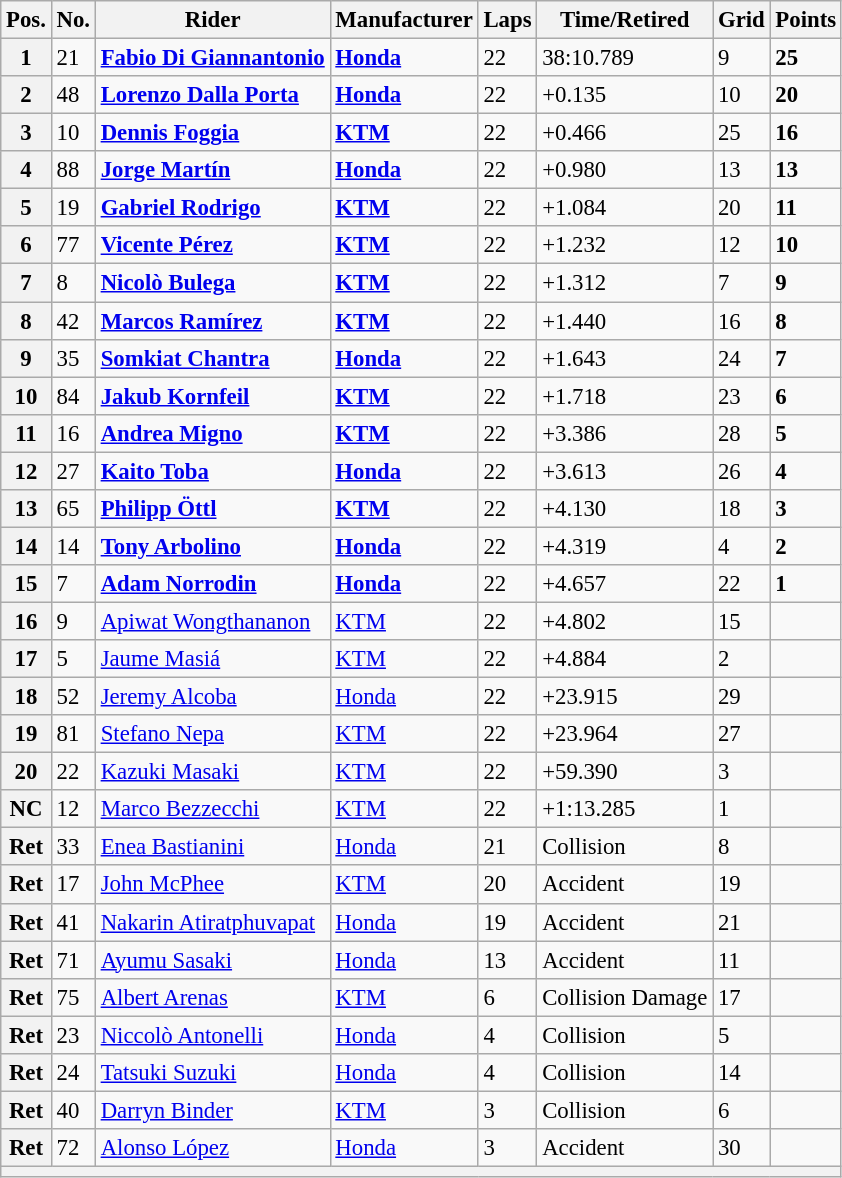<table class="wikitable" style="font-size: 95%;">
<tr>
<th>Pos.</th>
<th>No.</th>
<th>Rider</th>
<th>Manufacturer</th>
<th>Laps</th>
<th>Time/Retired</th>
<th>Grid</th>
<th>Points</th>
</tr>
<tr>
<th>1</th>
<td>21</td>
<td> <strong><a href='#'>Fabio Di Giannantonio</a></strong></td>
<td><strong><a href='#'>Honda</a></strong></td>
<td>22</td>
<td>38:10.789</td>
<td>9</td>
<td><strong>25</strong></td>
</tr>
<tr>
<th>2</th>
<td>48</td>
<td> <strong><a href='#'>Lorenzo Dalla Porta</a></strong></td>
<td><strong><a href='#'>Honda</a></strong></td>
<td>22</td>
<td>+0.135</td>
<td>10</td>
<td><strong>20</strong></td>
</tr>
<tr>
<th>3</th>
<td>10</td>
<td> <strong><a href='#'>Dennis Foggia</a></strong></td>
<td><strong><a href='#'>KTM</a></strong></td>
<td>22</td>
<td>+0.466</td>
<td>25</td>
<td><strong>16</strong></td>
</tr>
<tr>
<th>4</th>
<td>88</td>
<td> <strong><a href='#'>Jorge Martín</a></strong></td>
<td><strong><a href='#'>Honda</a></strong></td>
<td>22</td>
<td>+0.980</td>
<td>13</td>
<td><strong>13</strong></td>
</tr>
<tr>
<th>5</th>
<td>19</td>
<td> <strong><a href='#'>Gabriel Rodrigo</a></strong></td>
<td><strong><a href='#'>KTM</a></strong></td>
<td>22</td>
<td>+1.084</td>
<td>20</td>
<td><strong>11</strong></td>
</tr>
<tr>
<th>6</th>
<td>77</td>
<td> <strong><a href='#'>Vicente Pérez</a></strong></td>
<td><strong><a href='#'>KTM</a></strong></td>
<td>22</td>
<td>+1.232</td>
<td>12</td>
<td><strong>10</strong></td>
</tr>
<tr>
<th>7</th>
<td>8</td>
<td> <strong><a href='#'>Nicolò Bulega</a></strong></td>
<td><strong><a href='#'>KTM</a></strong></td>
<td>22</td>
<td>+1.312</td>
<td>7</td>
<td><strong>9</strong></td>
</tr>
<tr>
<th>8</th>
<td>42</td>
<td> <strong><a href='#'>Marcos Ramírez</a></strong></td>
<td><strong><a href='#'>KTM</a></strong></td>
<td>22</td>
<td>+1.440</td>
<td>16</td>
<td><strong>8</strong></td>
</tr>
<tr>
<th>9</th>
<td>35</td>
<td> <strong><a href='#'>Somkiat Chantra</a></strong></td>
<td><strong><a href='#'>Honda</a></strong></td>
<td>22</td>
<td>+1.643</td>
<td>24</td>
<td><strong>7</strong></td>
</tr>
<tr>
<th>10</th>
<td>84</td>
<td> <strong><a href='#'>Jakub Kornfeil</a></strong></td>
<td><strong><a href='#'>KTM</a></strong></td>
<td>22</td>
<td>+1.718</td>
<td>23</td>
<td><strong>6</strong></td>
</tr>
<tr>
<th>11</th>
<td>16</td>
<td> <strong><a href='#'>Andrea Migno</a></strong></td>
<td><strong><a href='#'>KTM</a></strong></td>
<td>22</td>
<td>+3.386</td>
<td>28</td>
<td><strong>5</strong></td>
</tr>
<tr>
<th>12</th>
<td>27</td>
<td> <strong><a href='#'>Kaito Toba</a></strong></td>
<td><strong><a href='#'>Honda</a></strong></td>
<td>22</td>
<td>+3.613</td>
<td>26</td>
<td><strong>4</strong></td>
</tr>
<tr>
<th>13</th>
<td>65</td>
<td> <strong><a href='#'>Philipp Öttl</a></strong></td>
<td><strong><a href='#'>KTM</a></strong></td>
<td>22</td>
<td>+4.130</td>
<td>18</td>
<td><strong>3</strong></td>
</tr>
<tr>
<th>14</th>
<td>14</td>
<td> <strong><a href='#'>Tony Arbolino</a></strong></td>
<td><strong><a href='#'>Honda</a></strong></td>
<td>22</td>
<td>+4.319</td>
<td>4</td>
<td><strong>2</strong></td>
</tr>
<tr>
<th>15</th>
<td>7</td>
<td> <strong><a href='#'>Adam Norrodin</a></strong></td>
<td><strong><a href='#'>Honda</a></strong></td>
<td>22</td>
<td>+4.657</td>
<td>22</td>
<td><strong>1</strong></td>
</tr>
<tr>
<th>16</th>
<td>9</td>
<td> <a href='#'>Apiwat Wongthananon</a></td>
<td><a href='#'>KTM</a></td>
<td>22</td>
<td>+4.802</td>
<td>15</td>
<td></td>
</tr>
<tr>
<th>17</th>
<td>5</td>
<td> <a href='#'>Jaume Masiá</a></td>
<td><a href='#'>KTM</a></td>
<td>22</td>
<td>+4.884</td>
<td>2</td>
<td></td>
</tr>
<tr>
<th>18</th>
<td>52</td>
<td> <a href='#'>Jeremy Alcoba</a></td>
<td><a href='#'>Honda</a></td>
<td>22</td>
<td>+23.915</td>
<td>29</td>
<td></td>
</tr>
<tr>
<th>19</th>
<td>81</td>
<td> <a href='#'>Stefano Nepa</a></td>
<td><a href='#'>KTM</a></td>
<td>22</td>
<td>+23.964</td>
<td>27</td>
<td></td>
</tr>
<tr>
<th>20</th>
<td>22</td>
<td> <a href='#'>Kazuki Masaki</a></td>
<td><a href='#'>KTM</a></td>
<td>22</td>
<td>+59.390</td>
<td>3</td>
<td></td>
</tr>
<tr>
<th>NC</th>
<td>12</td>
<td> <a href='#'>Marco Bezzecchi</a></td>
<td><a href='#'>KTM</a></td>
<td>22</td>
<td>+1:13.285</td>
<td>1</td>
<td></td>
</tr>
<tr>
<th>Ret</th>
<td>33</td>
<td> <a href='#'>Enea Bastianini</a></td>
<td><a href='#'>Honda</a></td>
<td>21</td>
<td>Collision</td>
<td>8</td>
<td></td>
</tr>
<tr>
<th>Ret</th>
<td>17</td>
<td> <a href='#'>John McPhee</a></td>
<td><a href='#'>KTM</a></td>
<td>20</td>
<td>Accident</td>
<td>19</td>
<td></td>
</tr>
<tr>
<th>Ret</th>
<td>41</td>
<td> <a href='#'>Nakarin Atiratphuvapat</a></td>
<td><a href='#'>Honda</a></td>
<td>19</td>
<td>Accident</td>
<td>21</td>
<td></td>
</tr>
<tr>
<th>Ret</th>
<td>71</td>
<td> <a href='#'>Ayumu Sasaki</a></td>
<td><a href='#'>Honda</a></td>
<td>13</td>
<td>Accident</td>
<td>11</td>
<td></td>
</tr>
<tr>
<th>Ret</th>
<td>75</td>
<td> <a href='#'>Albert Arenas</a></td>
<td><a href='#'>KTM</a></td>
<td>6</td>
<td>Collision Damage</td>
<td>17</td>
<td></td>
</tr>
<tr>
<th>Ret</th>
<td>23</td>
<td> <a href='#'>Niccolò Antonelli</a></td>
<td><a href='#'>Honda</a></td>
<td>4</td>
<td>Collision</td>
<td>5</td>
<td></td>
</tr>
<tr>
<th>Ret</th>
<td>24</td>
<td> <a href='#'>Tatsuki Suzuki</a></td>
<td><a href='#'>Honda</a></td>
<td>4</td>
<td>Collision</td>
<td>14</td>
<td></td>
</tr>
<tr>
<th>Ret</th>
<td>40</td>
<td> <a href='#'>Darryn Binder</a></td>
<td><a href='#'>KTM</a></td>
<td>3</td>
<td>Collision</td>
<td>6</td>
<td></td>
</tr>
<tr>
<th>Ret</th>
<td>72</td>
<td> <a href='#'>Alonso López</a></td>
<td><a href='#'>Honda</a></td>
<td>3</td>
<td>Accident</td>
<td>30</td>
<td></td>
</tr>
<tr>
<th colspan=8></th>
</tr>
</table>
